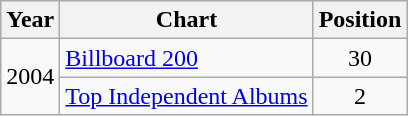<table class="wikitable">
<tr>
<th>Year</th>
<th>Chart</th>
<th>Position</th>
</tr>
<tr>
<td rowspan="2">2004</td>
<td><a href='#'>Billboard 200</a></td>
<td align="center">30</td>
</tr>
<tr>
<td><a href='#'>Top Independent Albums</a></td>
<td align="center">2</td>
</tr>
</table>
